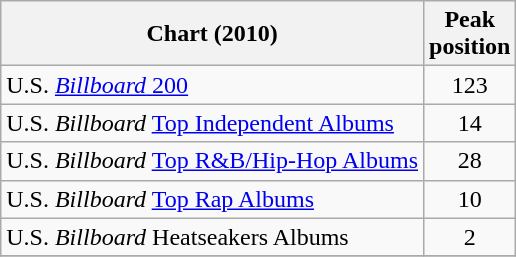<table class="wikitable">
<tr>
<th align="left">Chart (2010)</th>
<th align="center">Peak<br>position</th>
</tr>
<tr>
<td>U.S. <a href='#'><em>Billboard</em> 200</a></td>
<td align="center">123</td>
</tr>
<tr>
<td>U.S. <em>Billboard</em> <a href='#'>Top Independent Albums</a></td>
<td align="center">14 </td>
</tr>
<tr>
<td>U.S. <em>Billboard</em> <a href='#'>Top R&B/Hip-Hop Albums</a></td>
<td align="center">28 </td>
</tr>
<tr>
<td>U.S. <em>Billboard</em> <a href='#'>Top Rap Albums</a></td>
<td align="center">10 </td>
</tr>
<tr>
<td>U.S. <em>Billboard</em> Heatseakers Albums</td>
<td align="center">2 </td>
</tr>
<tr>
</tr>
</table>
